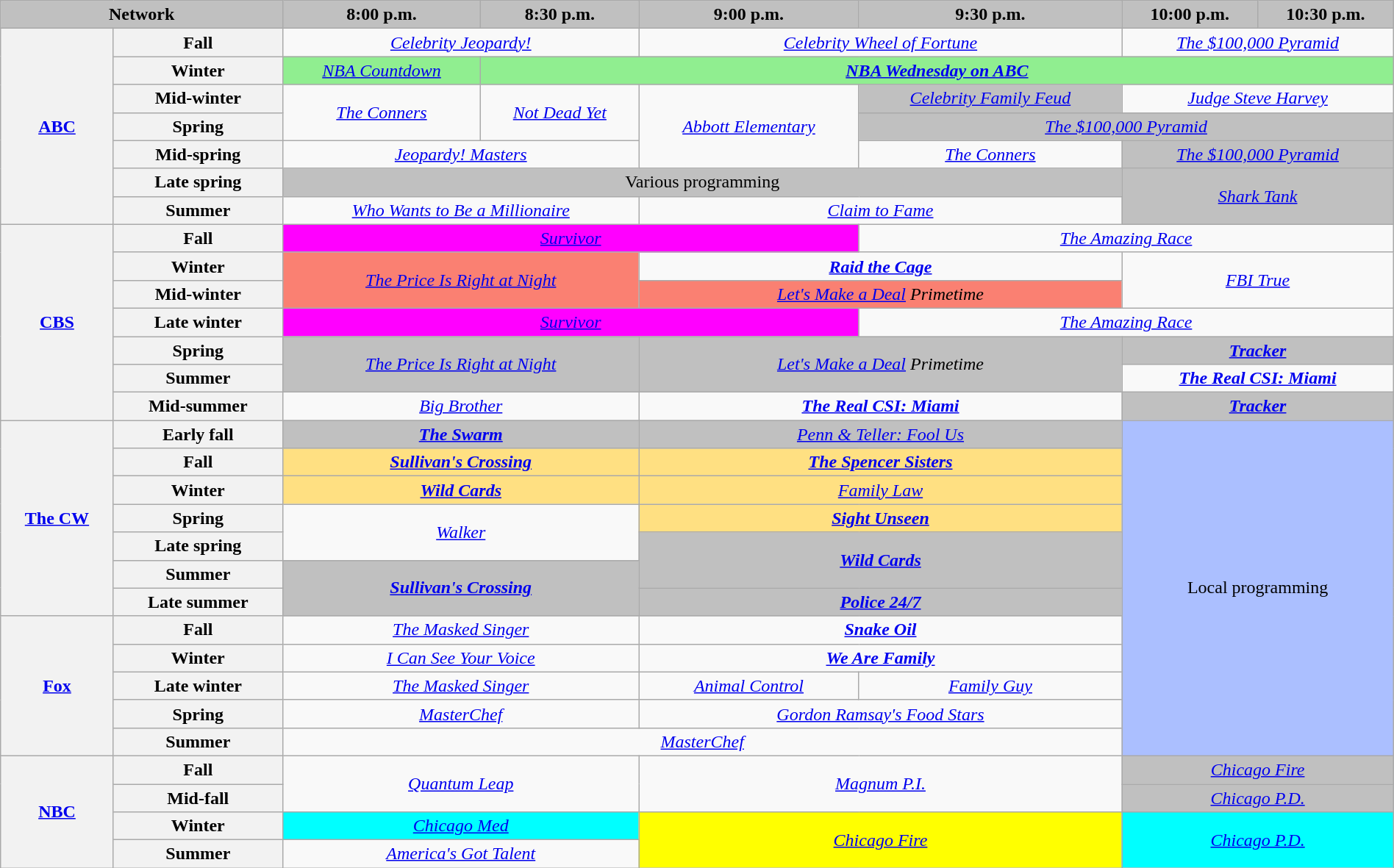<table class="wikitable" style="width:100%;margin-right:0;text-align:center">
<tr>
<th colspan="2" style="background-color:#C0C0C0;text-align:center">Network</th>
<th style="background-color:#C0C0C0;text-align:center">8:00 p.m.</th>
<th style="background-color:#C0C0C0;text-align:center">8:30 p.m.</th>
<th style="background-color:#C0C0C0;text-align:center">9:00 p.m.</th>
<th style="background-color:#C0C0C0;text-align:center">9:30 p.m.</th>
<th style="background-color:#C0C0C0;text-align:center">10:00 p.m.</th>
<th style="background-color:#C0C0C0;text-align:center">10:30 p.m.</th>
</tr>
<tr>
<th rowspan="7"><a href='#'>ABC</a></th>
<th>Fall</th>
<td colspan="2"><em><a href='#'>Celebrity Jeopardy!</a></em></td>
<td colspan="2"><em><a href='#'>Celebrity Wheel of Fortune</a></em></td>
<td colspan="2"><em><a href='#'>The $100,000 Pyramid</a></em></td>
</tr>
<tr>
<th>Winter</th>
<td style="background:lightgreen;"><em><a href='#'>NBA Countdown</a></em></td>
<td colspan="5" style="background:lightgreen;"><strong><em><a href='#'>NBA Wednesday on ABC</a></em></strong></td>
</tr>
<tr>
<th>Mid-winter</th>
<td rowspan="2"><em><a href='#'>The Conners</a></em></td>
<td rowspan="2"><em><a href='#'>Not Dead Yet</a></em></td>
<td rowspan="3"><em><a href='#'>Abbott Elementary</a></em></td>
<td style="background:#C0C0C0;"><em><a href='#'>Celebrity Family Feud</a></em> </td>
<td colspan="2"><em><a href='#'>Judge Steve Harvey</a></em></td>
</tr>
<tr>
<th>Spring</th>
<td colspan="3" style="background:#C0C0C0;"><em><a href='#'>The $100,000 Pyramid</a></em> </td>
</tr>
<tr>
<th>Mid-spring</th>
<td colspan="2"><em><a href='#'>Jeopardy! Masters</a></em></td>
<td><em><a href='#'>The Conners</a></em></td>
<td colspan="2" style="background:#C0C0C0;"><em><a href='#'>The $100,000 Pyramid</a></em> </td>
</tr>
<tr>
<th>Late spring</th>
<td colspan="4" style="background:#C0C0C0;">Various programming</td>
<td rowspan="2" colspan="2" style="background:#C0C0C0;"><em><a href='#'>Shark Tank</a></em> </td>
</tr>
<tr>
<th>Summer</th>
<td colspan="2"><em><a href='#'>Who Wants to Be a Millionaire</a></em></td>
<td colspan="2"><em><a href='#'>Claim to Fame</a></em></td>
</tr>
<tr>
<th rowspan="7"><a href='#'>CBS</a></th>
<th>Fall</th>
<td colspan="3" style="background:magenta;"><em><a href='#'>Survivor</a></em> </td>
<td colspan="3"><em><a href='#'>The Amazing Race</a></em></td>
</tr>
<tr>
<th>Winter</th>
<td rowspan="2" colspan="2" style="background:#FA8072;"><em><a href='#'>The Price Is Right at Night</a></em></td>
<td colspan="2"><strong><em><a href='#'>Raid the Cage</a></em></strong></td>
<td rowspan="2" colspan="2"><em><a href='#'>FBI True</a></em></td>
</tr>
<tr>
<th>Mid-winter</th>
<td colspan="2" style="background:#FA8072;"><em><a href='#'>Let's Make a Deal</a> Primetime</em></td>
</tr>
<tr>
<th>Late winter</th>
<td colspan="3" style="background:magenta;"><em><a href='#'>Survivor</a></em> </td>
<td colspan="3"><em><a href='#'>The Amazing Race</a></em></td>
</tr>
<tr>
<th>Spring</th>
<td rowspan="2" colspan="2" style="background:#C0C0C0;"><em><a href='#'>The Price Is Right at Night</a></em> </td>
<td rowspan="2" colspan="2" style="background:#C0C0C0;"><em><a href='#'>Let's Make a Deal</a> Primetime</em> </td>
<td colspan="2" style="background:#C0C0C0;"><strong><em><a href='#'>Tracker</a></em></strong> </td>
</tr>
<tr>
<th>Summer</th>
<td colspan="2"><strong><em><a href='#'>The Real CSI: Miami</a></em></strong></td>
</tr>
<tr>
<th>Mid-summer</th>
<td colspan="2"><em><a href='#'>Big Brother</a></em></td>
<td colspan="2"><strong><em><a href='#'>The Real CSI: Miami</a></em></strong></td>
<td colspan="2" style="background:#C0C0C0;"><strong><em><a href='#'>Tracker</a></em></strong> </td>
</tr>
<tr>
<th rowspan="7"><a href='#'>The CW</a></th>
<th>Early fall</th>
<td colspan="2" style="background:#C0C0C0;"><strong><em><a href='#'>The Swarm</a></em></strong> </td>
<td colspan="2" style="background:#C0C0C0;"><em><a href='#'>Penn & Teller: Fool Us</a></em> </td>
<td rowspan="12" colspan="2" style="background:#abbfff;">Local programming</td>
</tr>
<tr>
<th>Fall</th>
<td colspan="2" style="background:#FFE082;"><strong><em><a href='#'>Sullivan's Crossing</a></em></strong></td>
<td colspan="2" style="background:#FFE082;"><strong><em><a href='#'>The Spencer Sisters</a></em></strong></td>
</tr>
<tr>
<th>Winter</th>
<td colspan="2" style="background:#FFE082;"><strong><em><a href='#'>Wild Cards</a></em></strong></td>
<td colspan="2" style="background:#FFE082;"><em><a href='#'>Family Law</a></em></td>
</tr>
<tr>
<th>Spring</th>
<td rowspan="2" colspan="2"><em><a href='#'>Walker</a></em></td>
<td colspan="2" style="background:#FFE082;"><strong><em><a href='#'>Sight Unseen</a></em></strong></td>
</tr>
<tr>
<th>Late spring</th>
<td rowspan="2" colspan="2" style="background:#C0C0C0;"><strong><em><a href='#'>Wild Cards</a></em></strong> </td>
</tr>
<tr>
<th>Summer</th>
<td rowspan="2" colspan="2" style="background:#C0C0C0;"><strong><em><a href='#'>Sullivan's Crossing</a></em></strong> </td>
</tr>
<tr>
<th>Late summer</th>
<td colspan="2" style="background:#C0C0C0;"><strong><em><a href='#'>Police 24/7</a></em></strong> </td>
</tr>
<tr>
<th rowspan="5"><a href='#'>Fox</a></th>
<th>Fall</th>
<td colspan="2"><em><a href='#'>The Masked Singer</a></em></td>
<td colspan="2"><strong><em><a href='#'>Snake Oil</a></em></strong></td>
</tr>
<tr>
<th>Winter</th>
<td colspan="2"><em><a href='#'>I Can See Your Voice</a></em></td>
<td colspan="2"><strong><em><a href='#'>We Are Family</a></em></strong></td>
</tr>
<tr>
<th>Late winter</th>
<td colspan="2"><em><a href='#'>The Masked Singer</a></em></td>
<td><em><a href='#'>Animal Control</a></em></td>
<td><em><a href='#'>Family Guy</a></em></td>
</tr>
<tr>
<th>Spring</th>
<td colspan="2"><em><a href='#'>MasterChef</a></em></td>
<td colspan="2"><em><a href='#'>Gordon Ramsay's Food Stars</a></em></td>
</tr>
<tr>
<th>Summer</th>
<td colspan="4"><em><a href='#'>MasterChef</a></em></td>
</tr>
<tr>
<th rowspan="4"><a href='#'>NBC</a></th>
<th>Fall</th>
<td rowspan="2" colspan="2"><em><a href='#'>Quantum Leap</a></em></td>
<td rowspan="2" colspan="2"><em><a href='#'>Magnum P.I.</a></em></td>
<td colspan="2" style="background:#C0C0C0;"><em><a href='#'>Chicago Fire</a></em> </td>
</tr>
<tr>
<th>Mid-fall</th>
<td colspan="2" style="background:#C0C0C0;"><em><a href='#'>Chicago P.D.</a></em> </td>
</tr>
<tr>
<th>Winter</th>
<td colspan="2" style="background:cyan;"><em><a href='#'>Chicago Med</a></em> </td>
<td rowspan="2" colspan="2" style="background:yellow;"><em><a href='#'>Chicago Fire</a></em> </td>
<td rowspan="2" colspan="2" style="background:cyan;"><em><a href='#'>Chicago P.D.</a></em> </td>
</tr>
<tr>
<th>Summer</th>
<td colspan="2"><em><a href='#'>America's Got Talent</a></em></td>
</tr>
</table>
